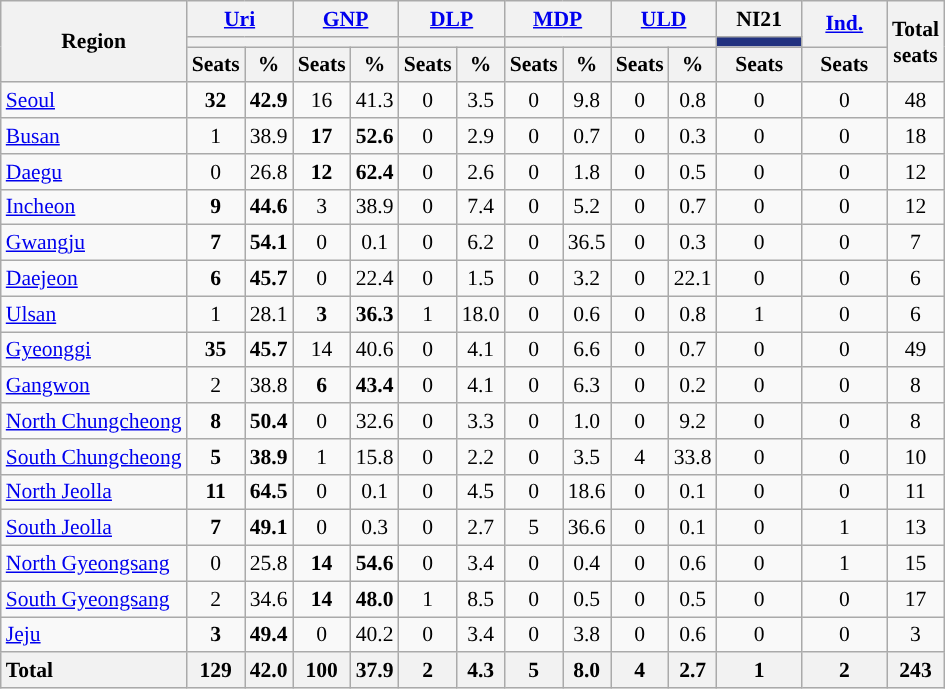<table class="wikitable nowrap sortable" style="text-align:center; font-size:90%">
<tr>
<th rowspan="3">Region</th>
<th colspan=2 style="width:50px" class="unsortable"><a href='#'>Uri</a></th>
<th colspan=2 style="width:50px" class="unsortable"><a href='#'>GNP</a></th>
<th colspan=2 style="width:50px" class="unsortable"><a href='#'>DLP</a></th>
<th colspan=2 style="width:50px" class="unsortable"><a href='#'>MDP</a></th>
<th colspan=2 style="width:50px" class="unsortable"><a href='#'>ULD</a></th>
<th style="width:50px" class="unsortable">NI21</th>
<th rowspan="2" style="width:50px" class="unsortable"><a href='#'>Ind.</a></th>
<th rowspan="3">Total<br>seats</th>
</tr>
<tr>
<th colspan=2 style="background:"></th>
<th colspan=2 style="background:"></th>
<th colspan=2 style="background:"></th>
<th colspan=2 style="background:"></th>
<th colspan=2 style="background:"></th>
<th style="background:#21317F"></th>
</tr>
<tr>
<th>Seats</th>
<th>%</th>
<th>Seats</th>
<th>%</th>
<th>Seats</th>
<th>%</th>
<th>Seats</th>
<th>%</th>
<th>Seats</th>
<th>%</th>
<th>Seats</th>
<th>Seats</th>
</tr>
<tr>
<td style="text-align:left"><a href='#'>Seoul</a></td>
<td><strong>32</strong></td>
<td><strong>42.9</strong></td>
<td>16</td>
<td>41.3</td>
<td>0</td>
<td>3.5</td>
<td>0</td>
<td>9.8</td>
<td>0</td>
<td>0.8</td>
<td>0</td>
<td>0</td>
<td>48</td>
</tr>
<tr>
<td style="text-align:left"><a href='#'>Busan</a></td>
<td>1</td>
<td>38.9</td>
<td><strong>17</strong></td>
<td><strong>52.6</strong></td>
<td>0</td>
<td>2.9</td>
<td>0</td>
<td>0.7</td>
<td>0</td>
<td>0.3</td>
<td>0</td>
<td>0</td>
<td>18</td>
</tr>
<tr>
<td style="text-align:left"><a href='#'>Daegu</a></td>
<td>0</td>
<td>26.8</td>
<td><strong>12</strong></td>
<td><strong>62.4</strong></td>
<td>0</td>
<td>2.6</td>
<td>0</td>
<td>1.8</td>
<td>0</td>
<td>0.5</td>
<td>0</td>
<td>0</td>
<td>12</td>
</tr>
<tr>
<td style="text-align:left"><a href='#'>Incheon</a></td>
<td><strong>9</strong></td>
<td><strong>44.6</strong></td>
<td>3</td>
<td>38.9</td>
<td>0</td>
<td>7.4</td>
<td>0</td>
<td>5.2</td>
<td>0</td>
<td>0.7</td>
<td>0</td>
<td>0</td>
<td>12</td>
</tr>
<tr>
<td style="text-align:left"><a href='#'>Gwangju</a></td>
<td><strong>7</strong></td>
<td><strong>54.1</strong></td>
<td>0</td>
<td>0.1</td>
<td>0</td>
<td>6.2</td>
<td>0</td>
<td>36.5</td>
<td>0</td>
<td>0.3</td>
<td>0</td>
<td>0</td>
<td>7</td>
</tr>
<tr>
<td style="text-align:left"><a href='#'>Daejeon</a></td>
<td><strong>6</strong></td>
<td><strong>45.7</strong></td>
<td>0</td>
<td>22.4</td>
<td>0</td>
<td>1.5</td>
<td>0</td>
<td>3.2</td>
<td>0</td>
<td>22.1</td>
<td>0</td>
<td>0</td>
<td>6</td>
</tr>
<tr>
<td style="text-align:left"><a href='#'>Ulsan</a></td>
<td>1</td>
<td>28.1</td>
<td><strong>3</strong></td>
<td><strong>36.3</strong></td>
<td>1</td>
<td>18.0</td>
<td>0</td>
<td>0.6</td>
<td>0</td>
<td>0.8</td>
<td>1</td>
<td>0</td>
<td>6</td>
</tr>
<tr>
<td style="text-align:left"><a href='#'>Gyeonggi</a></td>
<td><strong>35</strong></td>
<td><strong>45.7</strong></td>
<td>14</td>
<td>40.6</td>
<td>0</td>
<td>4.1</td>
<td>0</td>
<td>6.6</td>
<td>0</td>
<td>0.7</td>
<td>0</td>
<td>0</td>
<td>49</td>
</tr>
<tr>
<td style="text-align:left"><a href='#'>Gangwon</a></td>
<td>2</td>
<td>38.8</td>
<td><strong>6</strong></td>
<td><strong>43.4</strong></td>
<td>0</td>
<td>4.1</td>
<td>0</td>
<td>6.3</td>
<td>0</td>
<td>0.2</td>
<td>0</td>
<td>0</td>
<td>8</td>
</tr>
<tr>
<td style="text-align:left" data-sort-value="Chungcheong N"><a href='#'>North Chungcheong</a></td>
<td><strong>8</strong></td>
<td><strong>50.4</strong></td>
<td>0</td>
<td>32.6</td>
<td>0</td>
<td>3.3</td>
<td>0</td>
<td>1.0</td>
<td>0</td>
<td>9.2</td>
<td>0</td>
<td>0</td>
<td>8</td>
</tr>
<tr>
<td style="text-align:left" data-sort-value="Chungcheong S"><a href='#'>South Chungcheong</a></td>
<td><strong>5</strong></td>
<td><strong>38.9</strong></td>
<td>1</td>
<td>15.8</td>
<td>0</td>
<td>2.2</td>
<td>0</td>
<td>3.5</td>
<td>4</td>
<td>33.8</td>
<td>0</td>
<td>0</td>
<td>10</td>
</tr>
<tr>
<td style="text-align:left" data-sort-value="Jeolla N"><a href='#'>North Jeolla</a></td>
<td><strong>11</strong></td>
<td><strong>64.5</strong></td>
<td>0</td>
<td>0.1</td>
<td>0</td>
<td>4.5</td>
<td>0</td>
<td>18.6</td>
<td>0</td>
<td>0.1</td>
<td>0</td>
<td>0</td>
<td>11</td>
</tr>
<tr>
<td style="text-align:left" data-sort-value="Jeolla S"><a href='#'>South Jeolla</a></td>
<td><strong>7</strong></td>
<td><strong>49.1</strong></td>
<td>0</td>
<td>0.3</td>
<td>0</td>
<td>2.7</td>
<td>5</td>
<td>36.6</td>
<td>0</td>
<td>0.1</td>
<td>0</td>
<td>1</td>
<td>13</td>
</tr>
<tr>
<td style="text-align:left" data-sort-value="Gyeongsang N"><a href='#'>North Gyeongsang</a></td>
<td>0</td>
<td>25.8</td>
<td><strong>14</strong></td>
<td><strong>54.6</strong></td>
<td>0</td>
<td>3.4</td>
<td>0</td>
<td>0.4</td>
<td>0</td>
<td>0.6</td>
<td>0</td>
<td>1</td>
<td>15</td>
</tr>
<tr>
<td style="text-align:left" data-sort-value="Gyeongsang S"><a href='#'>South Gyeongsang</a></td>
<td>2</td>
<td>34.6</td>
<td><strong>14</strong></td>
<td><strong>48.0</strong></td>
<td>1</td>
<td>8.5</td>
<td>0</td>
<td>0.5</td>
<td>0</td>
<td>0.5</td>
<td>0</td>
<td>0</td>
<td>17</td>
</tr>
<tr>
<td style="text-align:left"><a href='#'>Jeju</a></td>
<td><strong>3</strong></td>
<td><strong>49.4</strong></td>
<td>0</td>
<td>40.2</td>
<td>0</td>
<td>3.4</td>
<td>0</td>
<td>3.8</td>
<td>0</td>
<td>0.6</td>
<td>0</td>
<td>0</td>
<td>3</td>
</tr>
<tr class="sortbottom">
<th style="text-align:left">Total</th>
<th>129</th>
<th>42.0</th>
<th>100</th>
<th>37.9</th>
<th>2</th>
<th>4.3</th>
<th>5</th>
<th>8.0</th>
<th>4</th>
<th>2.7</th>
<th>1</th>
<th>2</th>
<th>243</th>
</tr>
</table>
